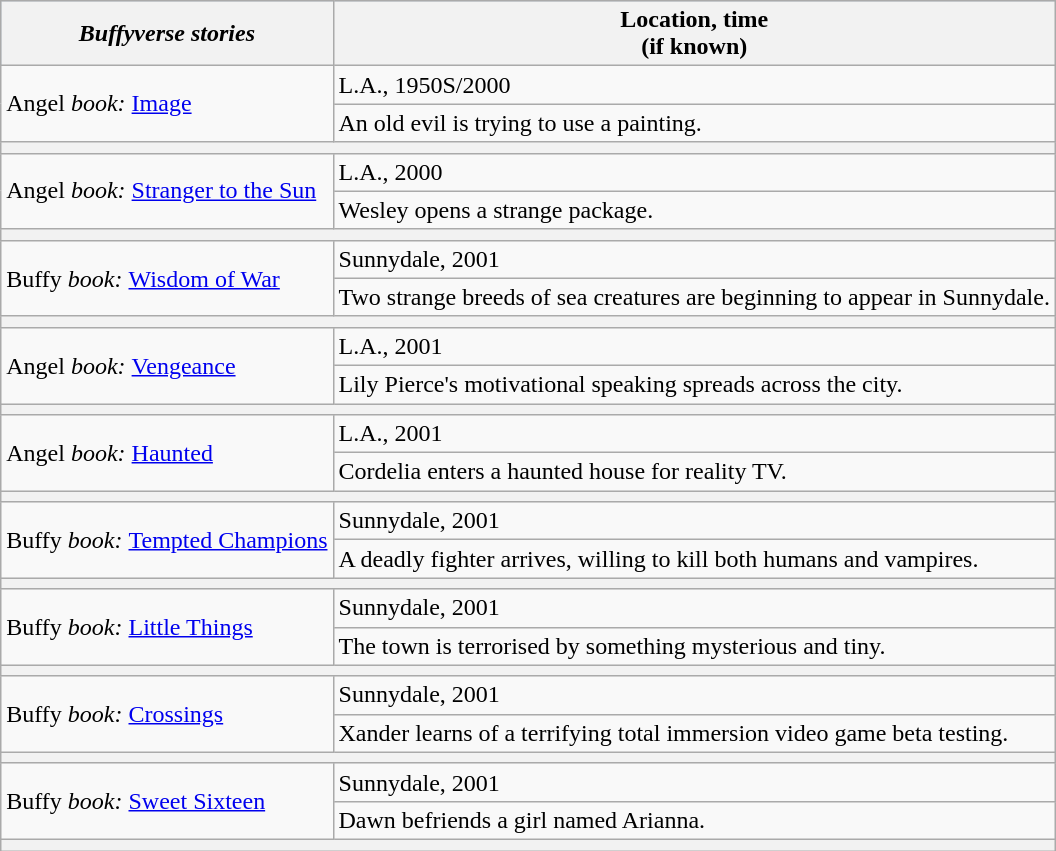<table class="wikitable">
<tr bgcolor="lightsteelblue" align=left>
<th><strong><em>Buffyverse<em> stories<strong></th>
<th></strong>Location, time<strong> <br>  (if known)</th>
</tr>
<tr>
<td rowspan="2"></em>Angel<em> book: </em><a href='#'>Image</a><em></td>
<td>L.A., 1950S/2000</td>
</tr>
<tr>
<td colspan="4">An old evil is trying to use a painting.</td>
</tr>
<tr>
<td colspan="6" bgcolor="#f2f2f2"></td>
</tr>
<tr>
<td rowspan="2"></em>Angel<em> book: </em><a href='#'>Stranger to the Sun</a><em></td>
<td>L.A., 2000</td>
</tr>
<tr>
<td colspan="4">Wesley opens a strange package.</td>
</tr>
<tr>
<td colspan="6" bgcolor="#f2f2f2"></td>
</tr>
<tr>
<td rowspan="2"></em>Buffy<em> book: </em><a href='#'>Wisdom of War</a><em></td>
<td>Sunnydale, 2001</td>
</tr>
<tr>
<td colspan="4">Two strange breeds of sea creatures are beginning to appear in Sunnydale.</td>
</tr>
<tr>
<td colspan="6" bgcolor="#f2f2f2"></td>
</tr>
<tr>
<td rowspan="2"></em>Angel<em> book: </em><a href='#'>Vengeance</a><em></td>
<td>L.A., 2001</td>
</tr>
<tr>
<td colspan="4">Lily Pierce's motivational speaking spreads across the city.</td>
</tr>
<tr>
<td colspan="6" bgcolor="#f2f2f2"></td>
</tr>
<tr>
<td rowspan="2"></em>Angel<em> book: </em><a href='#'>Haunted</a><em></td>
<td>L.A., 2001</td>
</tr>
<tr>
<td colspan="4">Cordelia enters a haunted house for reality TV.</td>
</tr>
<tr>
<td colspan="6" bgcolor="#f2f2f2"></td>
</tr>
<tr>
<td rowspan="2"></em>Buffy<em> book: </em><a href='#'>Tempted Champions</a><em></td>
<td>Sunnydale, 2001</td>
</tr>
<tr>
<td colspan="4">A deadly fighter arrives, willing to kill both humans and vampires.</td>
</tr>
<tr>
<td colspan="6" bgcolor="#f2f2f2"></td>
</tr>
<tr>
<td rowspan="2"></em>Buffy<em> book: </em><a href='#'>Little Things</a><em></td>
<td>Sunnydale, 2001</td>
</tr>
<tr>
<td colspan="4">The town is terrorised by something mysterious and tiny.</td>
</tr>
<tr>
<td colspan="6" bgcolor="#f2f2f2"></td>
</tr>
<tr>
<td rowspan="2"></em>Buffy<em> book: </em><a href='#'>Crossings</a><em></td>
<td>Sunnydale, 2001</td>
</tr>
<tr>
<td colspan="4">Xander learns of a terrifying total immersion video game beta testing.</td>
</tr>
<tr>
<td colspan="6" bgcolor="#f2f2f2"></td>
</tr>
<tr>
<td rowspan="2"></em>Buffy<em> book: </em><a href='#'>Sweet Sixteen</a><em></td>
<td>Sunnydale, 2001</td>
</tr>
<tr>
<td colspan="4">Dawn befriends a girl named Arianna.</td>
</tr>
<tr>
<td colspan="6" bgcolor="#f2f2f2"></td>
</tr>
</table>
